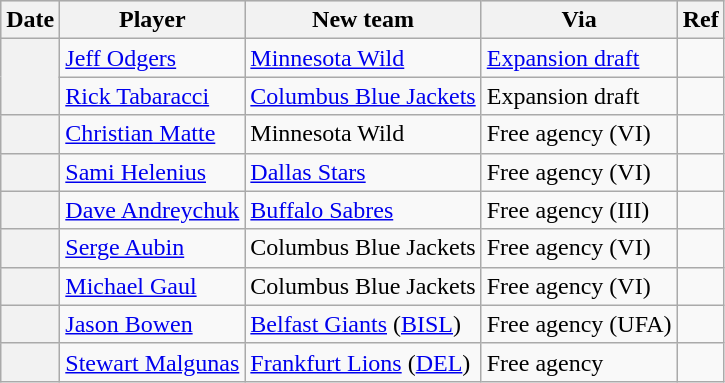<table class="wikitable plainrowheaders">
<tr style="background:#ddd; text-align:center;">
<th>Date</th>
<th>Player</th>
<th>New team</th>
<th>Via</th>
<th>Ref</th>
</tr>
<tr>
<th scope="row" rowspan=2></th>
<td><a href='#'>Jeff Odgers</a></td>
<td><a href='#'>Minnesota Wild</a></td>
<td><a href='#'>Expansion draft</a></td>
<td></td>
</tr>
<tr>
<td><a href='#'>Rick Tabaracci</a></td>
<td><a href='#'>Columbus Blue Jackets</a></td>
<td>Expansion draft</td>
<td></td>
</tr>
<tr>
<th scope="row"></th>
<td><a href='#'>Christian Matte</a></td>
<td>Minnesota Wild</td>
<td>Free agency (VI)</td>
<td></td>
</tr>
<tr>
<th scope="row"></th>
<td><a href='#'>Sami Helenius</a></td>
<td><a href='#'>Dallas Stars</a></td>
<td>Free agency (VI)</td>
<td></td>
</tr>
<tr>
<th scope="row"></th>
<td><a href='#'>Dave Andreychuk</a></td>
<td><a href='#'>Buffalo Sabres</a></td>
<td>Free agency (III)</td>
<td></td>
</tr>
<tr>
<th scope="row"></th>
<td><a href='#'>Serge Aubin</a></td>
<td>Columbus Blue Jackets</td>
<td>Free agency (VI)</td>
<td></td>
</tr>
<tr>
<th scope="row"></th>
<td><a href='#'>Michael Gaul</a></td>
<td>Columbus Blue Jackets</td>
<td>Free agency (VI)</td>
<td></td>
</tr>
<tr>
<th scope="row"></th>
<td><a href='#'>Jason Bowen</a></td>
<td><a href='#'>Belfast Giants</a> (<a href='#'>BISL</a>)</td>
<td>Free agency (UFA)</td>
<td></td>
</tr>
<tr>
<th scope="row"></th>
<td><a href='#'>Stewart Malgunas</a></td>
<td><a href='#'>Frankfurt Lions</a> (<a href='#'>DEL</a>)</td>
<td>Free agency</td>
<td></td>
</tr>
</table>
